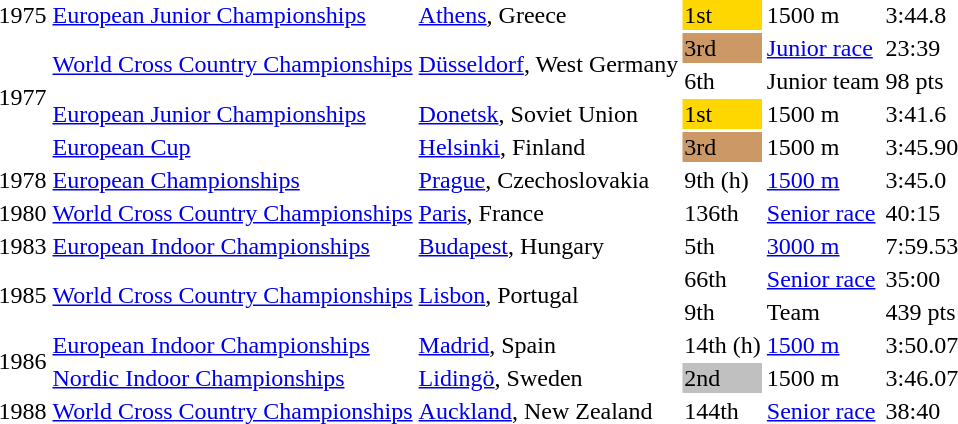<table>
<tr>
<td>1975</td>
<td><a href='#'>European Junior Championships</a></td>
<td><a href='#'>Athens</a>, Greece</td>
<td bgcolor=gold>1st</td>
<td>1500 m</td>
<td>3:44.8</td>
</tr>
<tr>
<td rowspan=4>1977</td>
<td rowspan=2><a href='#'>World Cross Country Championships</a></td>
<td rowspan=2><a href='#'>Düsseldorf</a>, West Germany</td>
<td bgcolor=cc9966>3rd</td>
<td><a href='#'>Junior race</a></td>
<td>23:39</td>
</tr>
<tr>
<td>6th</td>
<td>Junior team</td>
<td>98 pts</td>
</tr>
<tr>
<td><a href='#'>European Junior Championships</a></td>
<td><a href='#'>Donetsk</a>, Soviet Union</td>
<td bgcolor=gold>1st</td>
<td>1500 m</td>
<td>3:41.6</td>
</tr>
<tr>
<td><a href='#'>European Cup</a></td>
<td><a href='#'>Helsinki</a>, Finland</td>
<td bgcolor=cc9966>3rd</td>
<td>1500 m</td>
<td>3:45.90</td>
</tr>
<tr>
<td>1978</td>
<td><a href='#'>European Championships</a></td>
<td><a href='#'>Prague</a>, Czechoslovakia</td>
<td>9th (h)</td>
<td><a href='#'>1500 m</a></td>
<td>3:45.0</td>
</tr>
<tr>
<td>1980</td>
<td><a href='#'>World Cross Country Championships</a></td>
<td><a href='#'>Paris</a>, France</td>
<td>136th</td>
<td><a href='#'>Senior race</a></td>
<td>40:15</td>
</tr>
<tr>
<td>1983</td>
<td><a href='#'>European Indoor Championships</a></td>
<td><a href='#'>Budapest</a>, Hungary</td>
<td>5th</td>
<td><a href='#'>3000 m</a></td>
<td>7:59.53</td>
</tr>
<tr>
<td rowspan=2>1985</td>
<td rowspan=2><a href='#'>World Cross Country Championships</a></td>
<td rowspan=2><a href='#'>Lisbon</a>, Portugal</td>
<td>66th</td>
<td><a href='#'>Senior race</a></td>
<td>35:00</td>
</tr>
<tr>
<td>9th</td>
<td>Team</td>
<td>439 pts</td>
</tr>
<tr>
<td rowspan=2>1986</td>
<td><a href='#'>European Indoor Championships</a></td>
<td><a href='#'>Madrid</a>, Spain</td>
<td>14th (h)</td>
<td><a href='#'>1500 m</a></td>
<td>3:50.07</td>
</tr>
<tr>
<td><a href='#'>Nordic Indoor Championships</a></td>
<td><a href='#'>Lidingö</a>, Sweden</td>
<td bgcolor=silver>2nd</td>
<td>1500 m</td>
<td>3:46.07</td>
</tr>
<tr>
<td>1988</td>
<td><a href='#'>World Cross Country Championships</a></td>
<td><a href='#'>Auckland</a>, New Zealand</td>
<td>144th</td>
<td><a href='#'>Senior race</a></td>
<td>38:40</td>
</tr>
</table>
